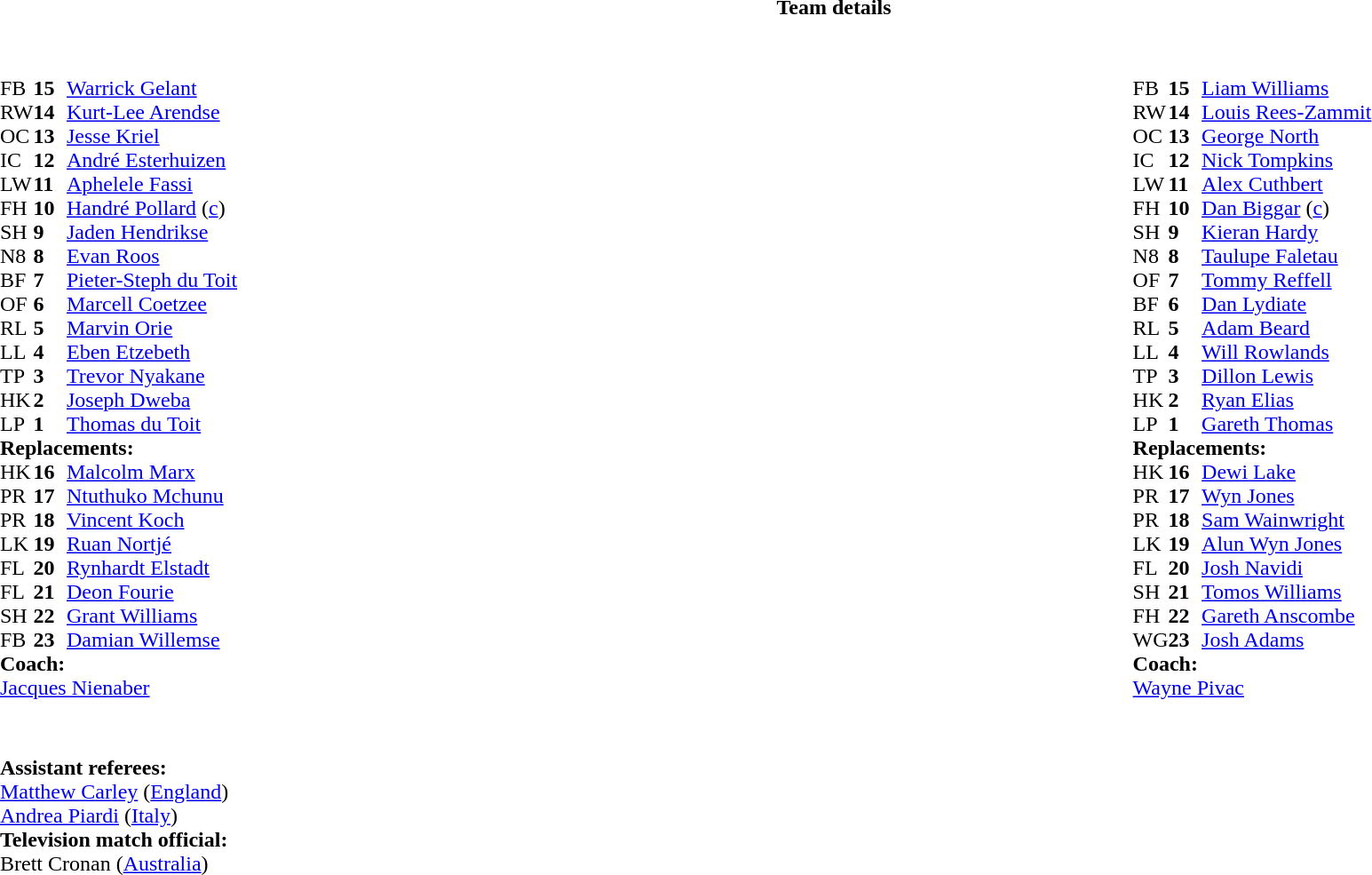<table border="0" style="width:100%;" class="collapsible collapsed">
<tr>
<th>Team details</th>
</tr>
<tr>
<td><br><table style="width:100%">
<tr>
<td style="vertical-align:top;width:50%"><br><table cellspacing="0" cellpadding="0">
<tr>
<th width="25"></th>
<th width="25"></th>
</tr>
<tr>
<td>FB</td>
<td><strong>15</strong></td>
<td><a href='#'>Warrick Gelant</a></td>
</tr>
<tr>
<td>RW</td>
<td><strong>14</strong></td>
<td><a href='#'>Kurt-Lee Arendse</a></td>
</tr>
<tr>
<td>OC</td>
<td><strong>13</strong></td>
<td><a href='#'>Jesse Kriel</a></td>
</tr>
<tr>
<td>IC</td>
<td><strong>12</strong></td>
<td><a href='#'>André Esterhuizen</a></td>
</tr>
<tr>
<td>LW</td>
<td><strong>11</strong></td>
<td><a href='#'>Aphelele Fassi</a></td>
<td></td>
<td></td>
</tr>
<tr>
<td>FH</td>
<td><strong>10</strong></td>
<td><a href='#'>Handré Pollard</a> (<a href='#'>c</a>)</td>
<td></td>
<td></td>
</tr>
<tr>
<td>SH</td>
<td><strong>9</strong></td>
<td><a href='#'>Jaden Hendrikse</a></td>
</tr>
<tr>
<td>N8</td>
<td><strong>8</strong></td>
<td><a href='#'>Evan Roos</a></td>
<td></td>
<td></td>
</tr>
<tr>
<td>BF</td>
<td><strong>7</strong></td>
<td><a href='#'>Pieter-Steph du Toit</a></td>
</tr>
<tr>
<td>OF</td>
<td><strong>6</strong></td>
<td><a href='#'>Marcell Coetzee</a></td>
<td></td>
<td></td>
</tr>
<tr>
<td>RL</td>
<td><strong>5</strong></td>
<td><a href='#'>Marvin Orie</a></td>
<td></td>
<td></td>
</tr>
<tr>
<td>LL</td>
<td><strong>4</strong></td>
<td><a href='#'>Eben Etzebeth</a></td>
</tr>
<tr>
<td>TP</td>
<td><strong>3</strong></td>
<td><a href='#'>Trevor Nyakane</a></td>
<td></td>
<td></td>
</tr>
<tr>
<td>HK</td>
<td><strong>2</strong></td>
<td><a href='#'>Joseph Dweba</a></td>
<td></td>
<td></td>
</tr>
<tr>
<td>LP</td>
<td><strong>1</strong></td>
<td><a href='#'>Thomas du Toit</a></td>
<td></td>
<td></td>
</tr>
<tr>
<td colspan="3"><strong>Replacements:</strong></td>
</tr>
<tr>
<td>HK</td>
<td><strong>16</strong></td>
<td><a href='#'>Malcolm Marx</a></td>
<td></td>
<td></td>
</tr>
<tr>
<td>PR</td>
<td><strong>17</strong></td>
<td><a href='#'>Ntuthuko Mchunu</a></td>
<td></td>
<td></td>
</tr>
<tr>
<td>PR</td>
<td><strong>18</strong></td>
<td><a href='#'>Vincent Koch</a></td>
<td></td>
<td></td>
</tr>
<tr>
<td>LK</td>
<td><strong>19</strong></td>
<td><a href='#'>Ruan Nortjé</a></td>
<td></td>
<td></td>
</tr>
<tr>
<td>FL</td>
<td><strong>20</strong></td>
<td><a href='#'>Rynhardt Elstadt</a></td>
<td></td>
<td></td>
</tr>
<tr>
<td>FL</td>
<td><strong>21</strong></td>
<td><a href='#'>Deon Fourie</a></td>
<td></td>
<td></td>
</tr>
<tr>
<td>SH</td>
<td><strong>22</strong></td>
<td><a href='#'>Grant Williams</a></td>
<td></td>
<td></td>
</tr>
<tr>
<td>FB</td>
<td><strong>23</strong></td>
<td><a href='#'>Damian Willemse</a></td>
<td></td>
<td></td>
</tr>
<tr>
<td colspan="3"><strong>Coach:</strong></td>
</tr>
<tr>
<td colspan="3"> <a href='#'>Jacques Nienaber</a></td>
</tr>
</table>
</td>
<td style="vertical-align:top;width:50%"><br><table cellspacing="0" cellpadding="0" style="margin:auto">
<tr>
<th width="25"></th>
<th width="25"></th>
</tr>
<tr>
<td>FB</td>
<td><strong>15</strong></td>
<td><a href='#'>Liam Williams</a></td>
</tr>
<tr>
<td>RW</td>
<td><strong>14</strong></td>
<td><a href='#'>Louis Rees-Zammit</a></td>
</tr>
<tr>
<td>OC</td>
<td><strong>13</strong></td>
<td><a href='#'>George North</a></td>
</tr>
<tr>
<td>IC</td>
<td><strong>12</strong></td>
<td><a href='#'>Nick Tompkins</a></td>
</tr>
<tr>
<td>LW</td>
<td><strong>11</strong></td>
<td><a href='#'>Alex Cuthbert</a></td>
<td></td>
<td></td>
</tr>
<tr>
<td>FH</td>
<td><strong>10</strong></td>
<td><a href='#'>Dan Biggar</a> (<a href='#'>c</a>)</td>
<td></td>
<td></td>
</tr>
<tr>
<td>SH</td>
<td><strong>9</strong></td>
<td><a href='#'>Kieran Hardy</a></td>
<td></td>
<td></td>
</tr>
<tr>
<td>N8</td>
<td><strong>8</strong></td>
<td><a href='#'>Taulupe Faletau</a></td>
</tr>
<tr>
<td>OF</td>
<td><strong>7</strong></td>
<td><a href='#'>Tommy Reffell</a></td>
</tr>
<tr>
<td>BF</td>
<td><strong>6</strong></td>
<td><a href='#'>Dan Lydiate</a></td>
<td></td>
<td></td>
</tr>
<tr>
<td>RL</td>
<td><strong>5</strong></td>
<td><a href='#'>Adam Beard</a></td>
</tr>
<tr>
<td>LL</td>
<td><strong>4</strong></td>
<td><a href='#'>Will Rowlands</a></td>
<td></td>
<td></td>
</tr>
<tr>
<td>TP</td>
<td><strong>3</strong></td>
<td><a href='#'>Dillon Lewis</a></td>
<td></td>
<td></td>
</tr>
<tr>
<td>HK</td>
<td><strong>2</strong></td>
<td><a href='#'>Ryan Elias</a></td>
<td></td>
<td></td>
</tr>
<tr>
<td>LP</td>
<td><strong>1</strong></td>
<td><a href='#'>Gareth Thomas</a></td>
<td></td>
<td></td>
</tr>
<tr>
<td colspan="3"><strong>Replacements:</strong></td>
</tr>
<tr>
<td>HK</td>
<td><strong>16</strong></td>
<td><a href='#'>Dewi Lake</a></td>
<td></td>
<td></td>
</tr>
<tr>
<td>PR</td>
<td><strong>17</strong></td>
<td><a href='#'>Wyn Jones</a></td>
<td></td>
<td></td>
</tr>
<tr>
<td>PR</td>
<td><strong>18</strong></td>
<td><a href='#'>Sam Wainwright</a></td>
<td></td>
<td></td>
</tr>
<tr>
<td>LK</td>
<td><strong>19</strong></td>
<td><a href='#'>Alun Wyn Jones</a> </td>
<td></td>
<td></td>
</tr>
<tr>
<td>FL</td>
<td><strong>20</strong></td>
<td><a href='#'>Josh Navidi</a></td>
<td></td>
<td></td>
</tr>
<tr>
<td>SH</td>
<td><strong>21</strong></td>
<td><a href='#'>Tomos Williams</a></td>
<td></td>
<td></td>
</tr>
<tr>
<td>FH</td>
<td><strong>22</strong></td>
<td><a href='#'>Gareth Anscombe</a></td>
<td></td>
<td></td>
</tr>
<tr>
<td>WG</td>
<td><strong>23</strong></td>
<td><a href='#'>Josh Adams</a></td>
<td></td>
<td></td>
</tr>
<tr>
<td colspan="3"><strong>Coach:</strong></td>
</tr>
<tr>
<td colspan="3"> <a href='#'>Wayne Pivac</a></td>
</tr>
</table>
</td>
</tr>
</table>
<table style="width:100%">
<tr>
<td><br><br><strong>Assistant referees:</strong>
<br><a href='#'>Matthew Carley</a> (<a href='#'>England</a>)
<br><a href='#'>Andrea Piardi</a> (<a href='#'>Italy</a>)
<br><strong>Television match official:</strong>
<br>Brett Cronan (<a href='#'>Australia</a>)</td>
</tr>
</table>
</td>
</tr>
</table>
